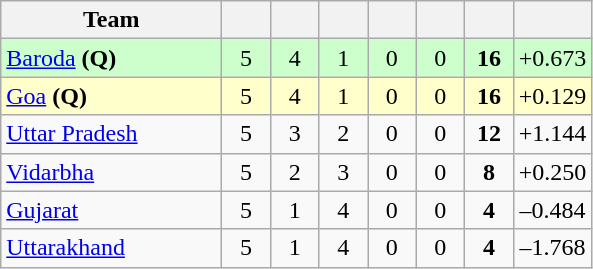<table class="wikitable" style="text-align:center">
<tr>
<th style="width:140px;">Team</th>
<th style="width:25px;"></th>
<th style="width:25px;"></th>
<th style="width:25px;"></th>
<th style="width:25px;"></th>
<th style="width:25px;"></th>
<th style="width:25px;"></th>
<th style="width:40px;"></th>
</tr>
<tr style="background:#cfc;">
<td style="text-align:left"><a href='#'>Baroda</a> <strong>(Q)</strong></td>
<td>5</td>
<td>4</td>
<td>1</td>
<td>0</td>
<td>0</td>
<td><strong>16</strong></td>
<td>+0.673</td>
</tr>
<tr style="background:#ffc;">
<td style="text-align:left"><a href='#'>Goa</a> <strong>(Q)</strong></td>
<td>5</td>
<td>4</td>
<td>1</td>
<td>0</td>
<td>0</td>
<td><strong>16</strong></td>
<td>+0.129</td>
</tr>
<tr>
<td style="text-align:left"><a href='#'>Uttar Pradesh</a></td>
<td>5</td>
<td>3</td>
<td>2</td>
<td>0</td>
<td>0</td>
<td><strong>12</strong></td>
<td>+1.144</td>
</tr>
<tr>
<td style="text-align:left"><a href='#'>Vidarbha</a></td>
<td>5</td>
<td>2</td>
<td>3</td>
<td>0</td>
<td>0</td>
<td><strong>8</strong></td>
<td>+0.250</td>
</tr>
<tr>
<td style="text-align:left"><a href='#'>Gujarat</a></td>
<td>5</td>
<td>1</td>
<td>4</td>
<td>0</td>
<td>0</td>
<td><strong>4</strong></td>
<td>–0.484</td>
</tr>
<tr>
<td style="text-align:left"><a href='#'>Uttarakhand</a></td>
<td>5</td>
<td>1</td>
<td>4</td>
<td>0</td>
<td>0</td>
<td><strong>4</strong></td>
<td>–1.768</td>
</tr>
</table>
